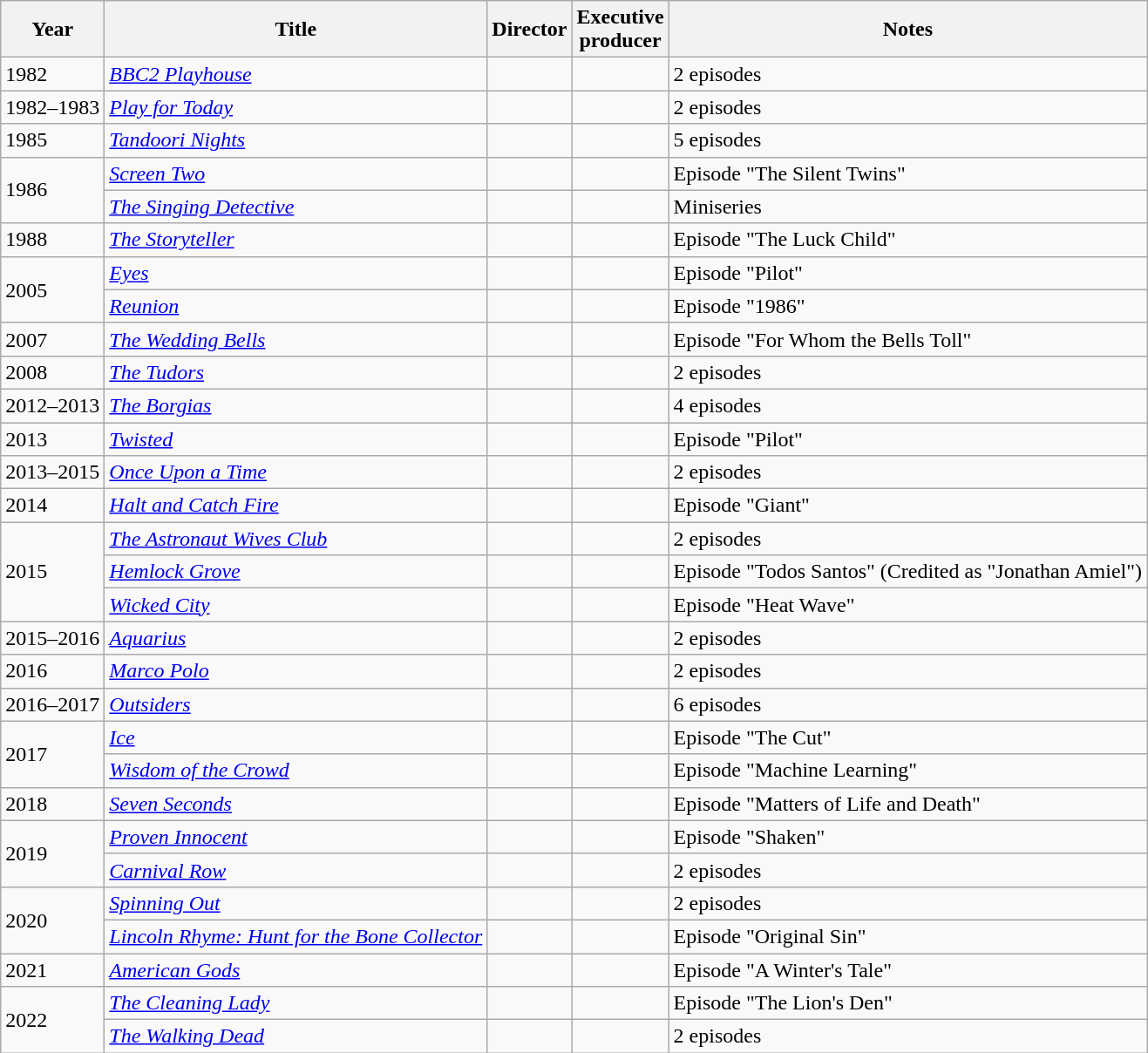<table class="wikitable">
<tr>
<th>Year</th>
<th>Title</th>
<th>Director</th>
<th>Executive<br>producer</th>
<th>Notes</th>
</tr>
<tr>
<td>1982</td>
<td><em><a href='#'>BBC2 Playhouse</a></em></td>
<td></td>
<td></td>
<td>2 episodes</td>
</tr>
<tr>
<td>1982–1983</td>
<td><em><a href='#'>Play for Today</a></em></td>
<td></td>
<td></td>
<td>2 episodes</td>
</tr>
<tr>
<td>1985</td>
<td><em><a href='#'>Tandoori Nights</a></em></td>
<td></td>
<td></td>
<td>5 episodes</td>
</tr>
<tr>
<td rowspan=2>1986</td>
<td><em><a href='#'>Screen Two</a></em></td>
<td></td>
<td></td>
<td>Episode "The Silent Twins"</td>
</tr>
<tr>
<td><em><a href='#'>The Singing Detective</a></em></td>
<td></td>
<td></td>
<td>Miniseries</td>
</tr>
<tr>
<td>1988</td>
<td><em><a href='#'>The Storyteller</a></em></td>
<td></td>
<td></td>
<td>Episode "The Luck Child"</td>
</tr>
<tr>
<td rowspan=2>2005</td>
<td><em><a href='#'>Eyes</a></em></td>
<td></td>
<td></td>
<td>Episode "Pilot"</td>
</tr>
<tr>
<td><em><a href='#'>Reunion</a></em></td>
<td></td>
<td></td>
<td>Episode "1986"</td>
</tr>
<tr>
<td>2007</td>
<td><em><a href='#'>The Wedding Bells</a></em></td>
<td></td>
<td></td>
<td>Episode "For Whom the Bells Toll"</td>
</tr>
<tr>
<td>2008</td>
<td><em><a href='#'>The Tudors</a></em></td>
<td></td>
<td></td>
<td>2 episodes</td>
</tr>
<tr>
<td>2012–2013</td>
<td><em><a href='#'>The Borgias</a></em></td>
<td></td>
<td></td>
<td>4 episodes</td>
</tr>
<tr>
<td>2013</td>
<td><em><a href='#'>Twisted</a></em></td>
<td></td>
<td></td>
<td>Episode "Pilot"</td>
</tr>
<tr>
<td>2013–2015</td>
<td><em><a href='#'>Once Upon a Time</a></em></td>
<td></td>
<td></td>
<td>2 episodes</td>
</tr>
<tr>
<td>2014</td>
<td><em><a href='#'>Halt and Catch Fire</a></em></td>
<td></td>
<td></td>
<td>Episode "Giant"</td>
</tr>
<tr>
<td rowspan=3>2015</td>
<td><em><a href='#'>The Astronaut Wives Club</a></em></td>
<td></td>
<td></td>
<td>2 episodes</td>
</tr>
<tr>
<td><em><a href='#'>Hemlock Grove</a></em></td>
<td></td>
<td></td>
<td>Episode "Todos Santos" (Credited as "Jonathan Amiel")</td>
</tr>
<tr>
<td><em><a href='#'>Wicked City</a></em></td>
<td></td>
<td></td>
<td>Episode "Heat Wave"</td>
</tr>
<tr>
<td>2015–2016</td>
<td><em><a href='#'>Aquarius</a></em></td>
<td></td>
<td></td>
<td>2 episodes</td>
</tr>
<tr>
<td>2016</td>
<td><em><a href='#'>Marco Polo</a></em></td>
<td></td>
<td></td>
<td>2 episodes</td>
</tr>
<tr>
<td>2016–2017</td>
<td><em><a href='#'>Outsiders</a></em></td>
<td></td>
<td></td>
<td>6 episodes</td>
</tr>
<tr>
<td rowspan=2>2017</td>
<td><em><a href='#'>Ice</a></em></td>
<td></td>
<td></td>
<td>Episode "The Cut"</td>
</tr>
<tr>
<td><em><a href='#'>Wisdom of the Crowd</a></em></td>
<td></td>
<td></td>
<td>Episode "Machine Learning"</td>
</tr>
<tr>
<td>2018</td>
<td><em><a href='#'>Seven Seconds</a></em></td>
<td></td>
<td></td>
<td>Episode "Matters of Life and Death"</td>
</tr>
<tr>
<td rowspan=2>2019</td>
<td><em><a href='#'>Proven Innocent</a></em></td>
<td></td>
<td></td>
<td>Episode "Shaken"</td>
</tr>
<tr>
<td><em><a href='#'>Carnival Row</a></em></td>
<td></td>
<td></td>
<td>2 episodes</td>
</tr>
<tr>
<td rowspan=2>2020</td>
<td><em><a href='#'>Spinning Out</a></em></td>
<td></td>
<td></td>
<td>2 episodes</td>
</tr>
<tr>
<td><em><a href='#'>Lincoln Rhyme: Hunt for the Bone Collector</a></em></td>
<td></td>
<td></td>
<td>Episode "Original Sin"</td>
</tr>
<tr>
<td>2021</td>
<td><em><a href='#'>American Gods</a></em></td>
<td></td>
<td></td>
<td>Episode "A Winter's Tale"</td>
</tr>
<tr>
<td rowspan=2>2022</td>
<td><em><a href='#'>The Cleaning Lady</a></em></td>
<td></td>
<td></td>
<td>Episode "The Lion's Den"</td>
</tr>
<tr>
<td><em><a href='#'>The Walking Dead</a></em></td>
<td></td>
<td></td>
<td>2 episodes</td>
</tr>
</table>
